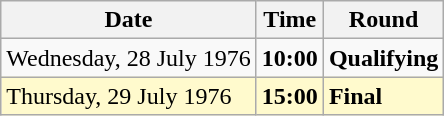<table class="wikitable">
<tr>
<th>Date</th>
<th>Time</th>
<th>Round</th>
</tr>
<tr>
<td>Wednesday, 28 July 1976</td>
<td><strong>10:00</strong></td>
<td><strong>Qualifying</strong></td>
</tr>
<tr style=background:lemonchiffon>
<td>Thursday, 29 July 1976</td>
<td><strong>15:00</strong></td>
<td><strong>Final</strong></td>
</tr>
</table>
